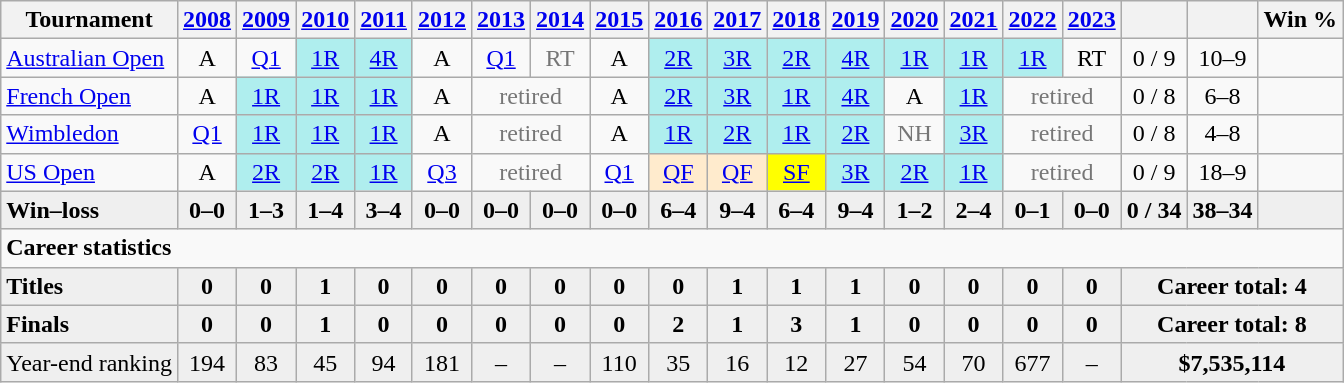<table class="wikitable nowrap" style=text-align:center>
<tr>
<th>Tournament</th>
<th><a href='#'>2008</a></th>
<th><a href='#'>2009</a></th>
<th><a href='#'>2010</a></th>
<th><a href='#'>2011</a></th>
<th><a href='#'>2012</a></th>
<th><a href='#'>2013</a></th>
<th><a href='#'>2014</a></th>
<th><a href='#'>2015</a></th>
<th><a href='#'>2016</a></th>
<th><a href='#'>2017</a></th>
<th><a href='#'>2018</a></th>
<th><a href='#'>2019</a></th>
<th><a href='#'>2020</a></th>
<th><a href='#'>2021</a></th>
<th><a href='#'>2022</a></th>
<th><a href='#'>2023</a></th>
<th></th>
<th></th>
<th>Win %</th>
</tr>
<tr>
<td style=text-align:left><a href='#'>Australian Open</a></td>
<td>A</td>
<td><a href='#'>Q1</a></td>
<td style=background:#afeeee><a href='#'>1R</a></td>
<td style=background:#afeeee><a href='#'>4R</a></td>
<td>A</td>
<td><a href='#'>Q1</a></td>
<td style=color:#767676>RT</td>
<td>A</td>
<td style=background:#afeeee><a href='#'>2R</a></td>
<td style=background:#afeeee><a href='#'>3R</a></td>
<td style=background:#afeeee><a href='#'>2R</a></td>
<td style=background:#afeeee><a href='#'>4R</a></td>
<td style=background:#afeeee><a href='#'>1R</a></td>
<td bgcolor=afeeee><a href='#'>1R</a></td>
<td bgcolor=afeeee><a href='#'>1R</a></td>
<td>RT</td>
<td>0 / 9</td>
<td>10–9</td>
<td></td>
</tr>
<tr>
<td style=text-align:left><a href='#'>French Open</a></td>
<td>A</td>
<td style=background:#afeeee><a href='#'>1R</a></td>
<td style=background:#afeeee><a href='#'>1R</a></td>
<td style=background:#afeeee><a href='#'>1R</a></td>
<td>A</td>
<td colspan=2 style=color:#767676>retired</td>
<td>A</td>
<td style=background:#afeeee><a href='#'>2R</a></td>
<td style=background:#afeeee><a href='#'>3R</a></td>
<td style=background:#afeeee><a href='#'>1R</a></td>
<td style=background:#afeeee><a href='#'>4R</a></td>
<td>A</td>
<td style=background:#afeeee><a href='#'>1R</a></td>
<td colspan=2 style=color:#767676>retired</td>
<td>0 / 8</td>
<td>6–8</td>
<td></td>
</tr>
<tr>
<td align=left><a href='#'>Wimbledon</a></td>
<td><a href='#'>Q1</a></td>
<td style=background:#afeeee><a href='#'>1R</a></td>
<td style=background:#afeeee><a href='#'>1R</a></td>
<td style=background:#afeeee><a href='#'>1R</a></td>
<td>A</td>
<td colspan=2 style=color:#767676>retired</td>
<td>A</td>
<td style=background:#afeeee><a href='#'>1R</a></td>
<td style=background:#afeeee><a href='#'>2R</a></td>
<td style=background:#afeeee><a href='#'>1R</a></td>
<td style=background:#afeeee><a href='#'>2R</a></td>
<td style=color:#767676>NH</td>
<td style=background:#afeeee><a href='#'>3R</a></td>
<td colspan=2 style=color:#767676>retired</td>
<td>0 / 8</td>
<td>4–8</td>
<td></td>
</tr>
<tr>
<td style=text-align:left><a href='#'>US Open</a></td>
<td>A</td>
<td style=background:#afeeee><a href='#'>2R</a></td>
<td style=background:#afeeee><a href='#'>2R</a></td>
<td style=background:#afeeee><a href='#'>1R</a></td>
<td><a href='#'>Q3</a></td>
<td colspan=2 style=color:#767676>retired</td>
<td><a href='#'>Q1</a></td>
<td style=background:#ffebcd><a href='#'>QF</a></td>
<td style=background:#ffebcd><a href='#'>QF</a></td>
<td style=background:yellow><a href='#'>SF</a></td>
<td style=background:#afeeee><a href='#'>3R</a></td>
<td style=background:#afeeee><a href='#'>2R</a></td>
<td style=background:#afeeee><a href='#'>1R</a></td>
<td colspan=2 style=color:#767676>retired</td>
<td>0 / 9</td>
<td>18–9</td>
<td></td>
</tr>
<tr style=font-weight:bold;background:#efefef>
<td style=text-align:left>Win–loss</td>
<td>0–0</td>
<td>1–3</td>
<td>1–4</td>
<td>3–4</td>
<td>0–0</td>
<td>0–0</td>
<td>0–0</td>
<td>0–0</td>
<td>6–4</td>
<td>9–4</td>
<td>6–4</td>
<td>9–4</td>
<td>1–2</td>
<td>2–4</td>
<td>0–1</td>
<td>0–0</td>
<td>0 / 34</td>
<td>38–34</td>
<td></td>
</tr>
<tr>
<td colspan="20" style="text-align:left"><strong>Career statistics</strong></td>
</tr>
<tr style=font-weight:bold;background:#efefef>
<td style=text-align:left>Titles</td>
<td>0</td>
<td>0</td>
<td>1</td>
<td>0</td>
<td>0</td>
<td>0</td>
<td>0</td>
<td>0</td>
<td>0</td>
<td>1</td>
<td>1</td>
<td>1</td>
<td>0</td>
<td>0</td>
<td>0</td>
<td>0</td>
<td colspan="3">Career total: 4</td>
</tr>
<tr style="font-weight:bold; background:#efefef;">
<td style=text-align:left>Finals</td>
<td>0</td>
<td>0</td>
<td>1</td>
<td>0</td>
<td>0</td>
<td>0</td>
<td>0</td>
<td>0</td>
<td>2</td>
<td>1</td>
<td>3</td>
<td>1</td>
<td>0</td>
<td>0</td>
<td>0</td>
<td>0</td>
<td colspan="3">Career total: 8</td>
</tr>
<tr bgcolor=efefef>
<td style=text-align:left>Year-end ranking</td>
<td>194</td>
<td>83</td>
<td>45</td>
<td>94</td>
<td>181</td>
<td>–</td>
<td>–</td>
<td>110</td>
<td>35</td>
<td>16</td>
<td>12</td>
<td>27</td>
<td>54</td>
<td>70</td>
<td>677</td>
<td>–</td>
<td colspan="3"><strong>$7,535,114</strong></td>
</tr>
</table>
